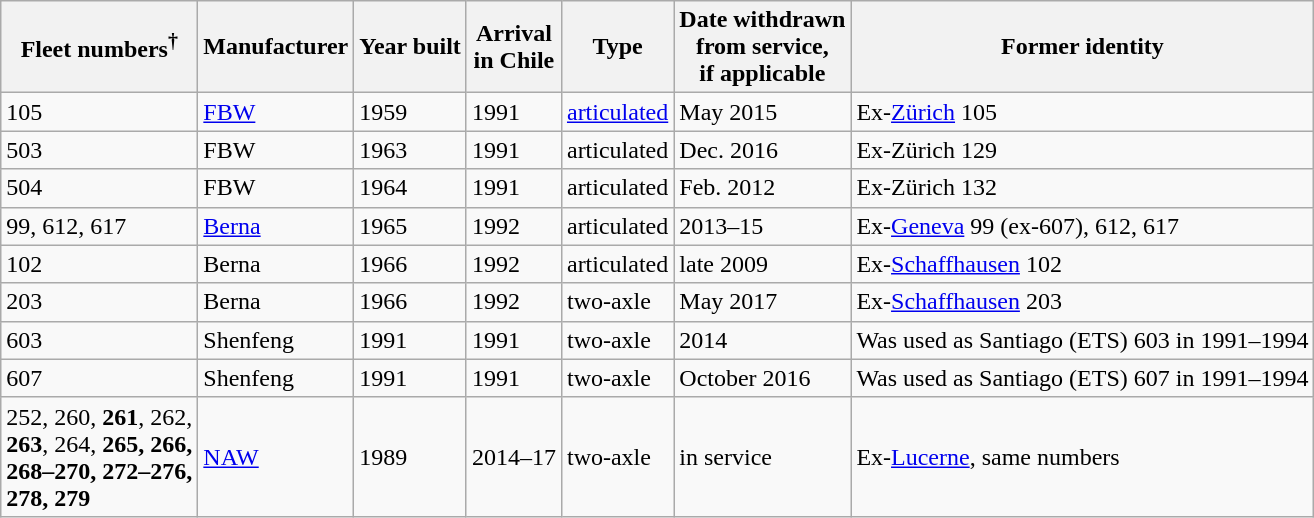<table style="text-align:left;" class="wikitable">
<tr>
<th>Fleet numbers<sup>†</sup></th>
<th>Manufacturer</th>
<th>Year built</th>
<th>Arrival<br> in Chile</th>
<th>Type</th>
<th>Date withdrawn<br> from service,<br> if applicable</th>
<th>Former identity</th>
</tr>
<tr>
<td>105</td>
<td><a href='#'>FBW</a></td>
<td>1959</td>
<td>1991</td>
<td><a href='#'>articulated</a></td>
<td>May 2015</td>
<td>Ex-<a href='#'>Zürich</a> 105</td>
</tr>
<tr>
<td>503</td>
<td>FBW</td>
<td>1963</td>
<td>1991</td>
<td>articulated</td>
<td>Dec. 2016</td>
<td>Ex-Zürich 129</td>
</tr>
<tr>
<td>504</td>
<td>FBW</td>
<td>1964</td>
<td>1991</td>
<td>articulated</td>
<td>Feb. 2012</td>
<td>Ex-Zürich 132</td>
</tr>
<tr>
<td>99, 612, 617</td>
<td><a href='#'>Berna</a></td>
<td>1965</td>
<td>1992</td>
<td>articulated</td>
<td>2013–15</td>
<td>Ex-<a href='#'>Geneva</a> 99 (ex-607), 612, 617</td>
</tr>
<tr>
<td>102</td>
<td>Berna</td>
<td>1966</td>
<td>1992</td>
<td>articulated</td>
<td>late 2009</td>
<td>Ex-<a href='#'>Schaffhausen</a> 102</td>
</tr>
<tr>
<td>203</td>
<td>Berna</td>
<td>1966</td>
<td>1992</td>
<td>two-axle</td>
<td>May 2017</td>
<td>Ex-<a href='#'>Schaffhausen</a> 203</td>
</tr>
<tr>
<td>603</td>
<td>Shenfeng</td>
<td>1991</td>
<td>1991</td>
<td>two-axle</td>
<td>2014</td>
<td>Was used as Santiago (ETS) 603 in 1991–1994</td>
</tr>
<tr>
<td>607</td>
<td>Shenfeng</td>
<td>1991</td>
<td>1991</td>
<td>two-axle</td>
<td>October 2016</td>
<td>Was used as Santiago (ETS) 607 in 1991–1994</td>
</tr>
<tr>
<td>252, 260, <strong>261</strong>, 262,<br> <strong>263</strong>, 264, <strong>265, 266,<br> 268–270, 272–276,<br> 278, 279</strong></td>
<td><a href='#'>NAW</a></td>
<td>1989</td>
<td>2014–17</td>
<td>two-axle</td>
<td>in service</td>
<td>Ex-<a href='#'>Lucerne</a>, same numbers</td>
</tr>
</table>
